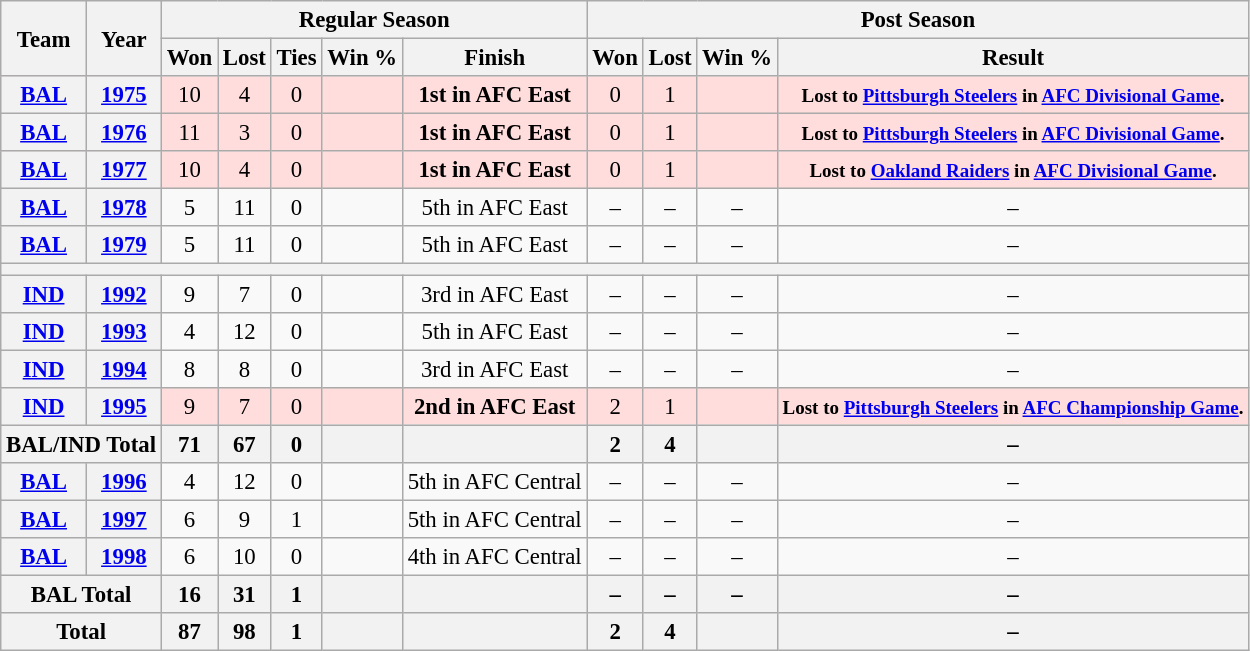<table class="wikitable" style="font-size: 95%; text-align:center;">
<tr>
<th rowspan="2">Team</th>
<th rowspan="2">Year</th>
<th colspan="5">Regular Season</th>
<th colspan="4">Post Season</th>
</tr>
<tr>
<th>Won</th>
<th>Lost</th>
<th>Ties</th>
<th>Win %</th>
<th>Finish</th>
<th>Won</th>
<th>Lost</th>
<th>Win %</th>
<th>Result</th>
</tr>
<tr style="background:#fdd;">
<th><a href='#'>BAL</a></th>
<th><a href='#'>1975</a></th>
<td>10</td>
<td>4</td>
<td>0</td>
<td></td>
<td><strong>1st in AFC East</strong></td>
<td>0</td>
<td>1</td>
<td></td>
<td><small><strong>Lost to <a href='#'>Pittsburgh Steelers</a> in <a href='#'>AFC Divisional Game</a>.</strong></small></td>
</tr>
<tr style="background:#fdd;">
<th><a href='#'>BAL</a></th>
<th><a href='#'>1976</a></th>
<td>11</td>
<td>3</td>
<td>0</td>
<td></td>
<td><strong>1st in AFC East</strong></td>
<td>0</td>
<td>1</td>
<td></td>
<td><small><strong>Lost to <a href='#'>Pittsburgh Steelers</a> in <a href='#'>AFC Divisional Game</a>.</strong></small></td>
</tr>
<tr style="background:#fdd;">
<th><a href='#'>BAL</a></th>
<th><a href='#'>1977</a></th>
<td>10</td>
<td>4</td>
<td>0</td>
<td></td>
<td><strong>1st in AFC East</strong></td>
<td>0</td>
<td>1</td>
<td></td>
<td><small><strong>Lost to <a href='#'>Oakland Raiders</a> in <a href='#'>AFC Divisional Game</a>.</strong></small></td>
</tr>
<tr>
<th><a href='#'>BAL</a></th>
<th><a href='#'>1978</a></th>
<td>5</td>
<td>11</td>
<td>0</td>
<td></td>
<td>5th in AFC East</td>
<td>–</td>
<td>–</td>
<td>–</td>
<td>–</td>
</tr>
<tr>
<th><a href='#'>BAL</a></th>
<th><a href='#'>1979</a></th>
<td>5</td>
<td>11</td>
<td>0</td>
<td></td>
<td>5th in AFC East</td>
<td>–</td>
<td>–</td>
<td>–</td>
<td>–</td>
</tr>
<tr>
<th colspan="11"></th>
</tr>
<tr>
<th><a href='#'>IND</a></th>
<th><a href='#'>1992</a></th>
<td>9</td>
<td>7</td>
<td>0</td>
<td></td>
<td>3rd in AFC East</td>
<td>–</td>
<td>–</td>
<td>–</td>
<td>–</td>
</tr>
<tr>
<th><a href='#'>IND</a></th>
<th><a href='#'>1993</a></th>
<td>4</td>
<td>12</td>
<td>0</td>
<td></td>
<td>5th in AFC East</td>
<td>–</td>
<td>–</td>
<td>–</td>
<td>–</td>
</tr>
<tr>
<th><a href='#'>IND</a></th>
<th><a href='#'>1994</a></th>
<td>8</td>
<td>8</td>
<td>0</td>
<td></td>
<td>3rd in AFC East</td>
<td>–</td>
<td>–</td>
<td>–</td>
<td>–</td>
</tr>
<tr style="background:#fdd;">
<th><a href='#'>IND</a></th>
<th><a href='#'>1995</a></th>
<td>9</td>
<td>7</td>
<td>0</td>
<td></td>
<td><strong>2nd in AFC East</strong></td>
<td>2</td>
<td>1</td>
<td></td>
<td><small><strong>Lost to <a href='#'>Pittsburgh Steelers</a> in <a href='#'>AFC Championship Game</a>.</strong></small></td>
</tr>
<tr>
<th colspan="2">BAL/IND Total</th>
<th>71</th>
<th>67</th>
<th>0</th>
<th></th>
<th></th>
<th>2</th>
<th>4</th>
<th></th>
<th>–</th>
</tr>
<tr>
<th><a href='#'>BAL</a></th>
<th><a href='#'>1996</a></th>
<td>4</td>
<td>12</td>
<td>0</td>
<td></td>
<td>5th in AFC Central</td>
<td>–</td>
<td>–</td>
<td>–</td>
<td>–</td>
</tr>
<tr>
<th><a href='#'>BAL</a></th>
<th><a href='#'>1997</a></th>
<td>6</td>
<td>9</td>
<td>1</td>
<td></td>
<td>5th in AFC Central</td>
<td>–</td>
<td>–</td>
<td>–</td>
<td>–</td>
</tr>
<tr>
<th><a href='#'>BAL</a></th>
<th><a href='#'>1998</a></th>
<td>6</td>
<td>10</td>
<td>0</td>
<td></td>
<td>4th in AFC Central</td>
<td>–</td>
<td>–</td>
<td>–</td>
<td>–</td>
</tr>
<tr>
<th colspan="2">BAL Total</th>
<th>16</th>
<th>31</th>
<th>1</th>
<th></th>
<th></th>
<th>–</th>
<th>–</th>
<th>–</th>
<th>–</th>
</tr>
<tr>
<th colspan="2">Total</th>
<th>87</th>
<th>98</th>
<th>1</th>
<th></th>
<th></th>
<th>2</th>
<th>4</th>
<th></th>
<th>–</th>
</tr>
</table>
